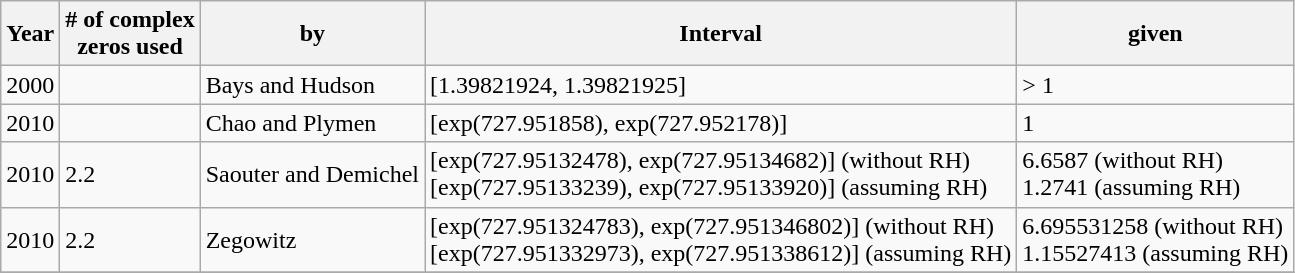<table class="wikitable" style="text-align:left">
<tr>
<th>Year</th>
<th># of complex<br> zeros used</th>
<th>by</th>
<th>Interval</th>
<th> given</th>
</tr>
<tr>
<td>2000</td>
<td></td>
<td>Bays and Hudson</td>
<td>[1.39821924, 1.39821925]</td>
<td>> 1</td>
</tr>
<tr>
<td>2010</td>
<td></td>
<td>Chao and Plymen</td>
<td>[exp(727.951858), exp(727.952178)]</td>
<td>1</td>
</tr>
<tr>
<td>2010</td>
<td>2.2</td>
<td>Saouter and Demichel</td>
<td>[exp(727.95132478), exp(727.95134682)] (without RH) <br> [exp(727.95133239), exp(727.95133920)] (assuming RH)</td>
<td>6.6587 (without RH) <br> 1.2741 (assuming RH)</td>
</tr>
<tr>
<td>2010</td>
<td>2.2</td>
<td>Zegowitz</td>
<td>[exp(727.951324783), exp(727.951346802)] (without RH) <br> [exp(727.951332973), exp(727.951338612)] (assuming RH)</td>
<td>6.695531258 (without RH) <br> 1.15527413 (assuming RH)</td>
</tr>
<tr>
</tr>
</table>
